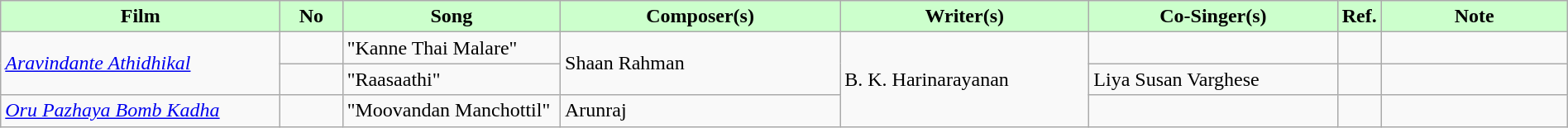<table class="wikitable plainrowheaders" style="width:100%;" textcolor:#000;" style="align:center;">
<tr style="background:#cfc; text-align:center;">
<td scope="col" style="width:18%;"><strong>Film</strong></td>
<td scope="col" style="width:4%;"><strong>No</strong></td>
<td scope="col" style="width:14%;"><strong>Song</strong></td>
<td scope="col" style="width:18%;"><strong>Composer(s)</strong></td>
<td scope="col" style="width:16%;"><strong>Writer(s)</strong></td>
<td scope="col" style="width:16%;"><strong>Co-Singer(s)</strong></td>
<td scope="col" style="width:2%;"><strong>Ref.</strong></td>
<td scope="col" style="width:12%;"><strong>Note</strong></td>
</tr>
<tr>
<td rowspan="2"><em><a href='#'>Aravindante Athidhikal</a></em></td>
<td></td>
<td>"Kanne Thai Malare"</td>
<td rowspan="2">Shaan Rahman</td>
<td rowspan="3">B. K. Harinarayanan</td>
<td></td>
<td></td>
</tr>
<tr>
<td></td>
<td>"Raasaathi"</td>
<td>Liya Susan Varghese</td>
<td></td>
<td></td>
</tr>
<tr>
<td><em><a href='#'>Oru Pazhaya Bomb Kadha</a></em></td>
<td></td>
<td>"Moovandan Manchottil"</td>
<td>Arunraj</td>
<td></td>
<td></td>
<td></td>
</tr>
</table>
